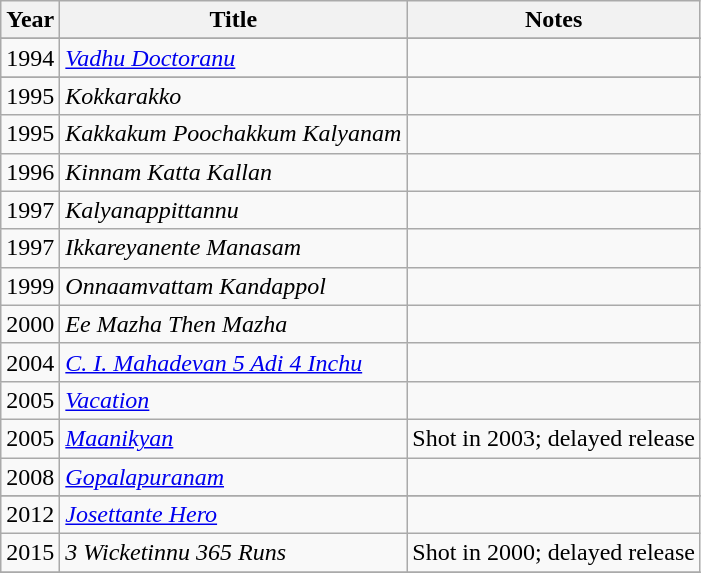<table class="wikitable">
<tr>
<th>Year</th>
<th>Title</th>
<th>Notes</th>
</tr>
<tr>
</tr>
<tr>
<td>1994</td>
<td><em><a href='#'>Vadhu Doctoranu</a></em></td>
<td></td>
</tr>
<tr>
</tr>
<tr>
<td>1995</td>
<td><em>Kokkarakko</em></td>
<td></td>
</tr>
<tr>
<td>1995</td>
<td><em>Kakkakum Poochakkum Kalyanam</em></td>
<td></td>
</tr>
<tr>
<td>1996</td>
<td><em>Kinnam Katta Kallan</em></td>
<td></td>
</tr>
<tr>
<td>1997</td>
<td><em>Kalyanappittannu</em></td>
<td></td>
</tr>
<tr>
<td>1997</td>
<td><em>Ikkareyanente Manasam</em></td>
<td></td>
</tr>
<tr>
<td>1999</td>
<td><em>Onnaamvattam Kandappol</em></td>
<td></td>
</tr>
<tr>
<td>2000</td>
<td><em>Ee Mazha Then Mazha</em></td>
<td></td>
</tr>
<tr>
<td>2004</td>
<td><em><a href='#'>C. I. Mahadevan 5 Adi 4 Inchu</a></em></td>
<td></td>
</tr>
<tr>
<td>2005</td>
<td><em><a href='#'>Vacation</a></em></td>
<td></td>
</tr>
<tr>
<td>2005</td>
<td><em><a href='#'>Maanikyan</a></em></td>
<td>Shot in 2003; delayed release</td>
</tr>
<tr>
<td>2008</td>
<td><em><a href='#'>Gopalapuranam</a></em></td>
<td></td>
</tr>
<tr>
</tr>
<tr>
<td>2012</td>
<td><em><a href='#'>Josettante Hero</a></em></td>
<td></td>
</tr>
<tr>
<td>2015</td>
<td><em>3 Wicketinnu 365 Runs</em></td>
<td>Shot in 2000; delayed release</td>
</tr>
<tr>
</tr>
</table>
